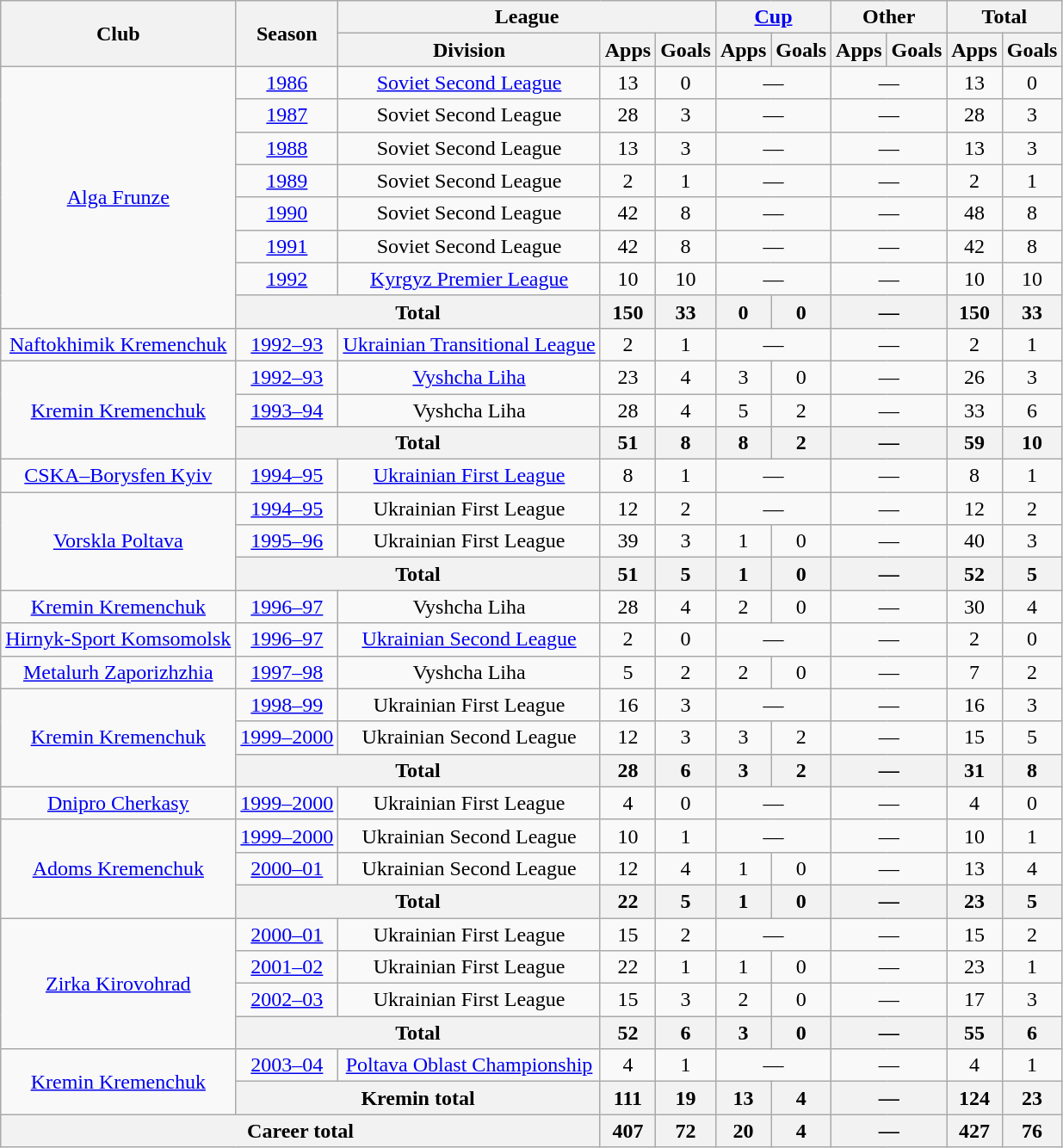<table class=wikitable style="text-align:center">
<tr>
<th rowspan=2>Club</th>
<th rowspan=2>Season</th>
<th colspan=3>League</th>
<th colspan=2><a href='#'>Cup</a></th>
<th colspan="2">Other</th>
<th colspan=2>Total</th>
</tr>
<tr>
<th>Division</th>
<th>Apps</th>
<th>Goals</th>
<th>Apps</th>
<th>Goals</th>
<th>Apps</th>
<th>Goals</th>
<th>Apps</th>
<th>Goals</th>
</tr>
<tr>
<td rowspan=8><a href='#'>Alga Frunze</a></td>
<td><a href='#'>1986</a></td>
<td><a href='#'>Soviet Second League</a></td>
<td>13</td>
<td>0</td>
<td colspan=2>—</td>
<td colspan=2>—</td>
<td>13</td>
<td>0</td>
</tr>
<tr>
<td><a href='#'>1987</a></td>
<td>Soviet Second League</td>
<td>28</td>
<td>3</td>
<td colspan=2>—</td>
<td colspan=2>—</td>
<td>28</td>
<td>3</td>
</tr>
<tr>
<td><a href='#'>1988</a></td>
<td>Soviet Second League</td>
<td>13</td>
<td>3</td>
<td colspan=2>—</td>
<td colspan=2>—</td>
<td>13</td>
<td>3</td>
</tr>
<tr>
<td><a href='#'>1989</a></td>
<td>Soviet Second League</td>
<td>2</td>
<td>1</td>
<td colspan=2>—</td>
<td colspan=2>—</td>
<td>2</td>
<td>1</td>
</tr>
<tr>
<td><a href='#'>1990</a></td>
<td>Soviet Second League</td>
<td>42</td>
<td>8</td>
<td colspan=2>—</td>
<td colspan=2>—</td>
<td>48</td>
<td>8</td>
</tr>
<tr>
<td><a href='#'>1991</a></td>
<td>Soviet Second League</td>
<td>42</td>
<td>8</td>
<td colspan=2>—</td>
<td colspan=2>—</td>
<td>42</td>
<td>8</td>
</tr>
<tr>
<td><a href='#'>1992</a></td>
<td><a href='#'>Kyrgyz Premier League</a></td>
<td>10</td>
<td>10</td>
<td colspan=2>—</td>
<td colspan=2>—</td>
<td>10</td>
<td>10</td>
</tr>
<tr>
<th colspan=2>Total</th>
<th>150</th>
<th>33</th>
<th>0</th>
<th>0</th>
<th colspan=2>—</th>
<th>150</th>
<th>33</th>
</tr>
<tr>
<td><a href='#'>Naftokhimik Kremenchuk</a></td>
<td><a href='#'>1992–93</a></td>
<td><a href='#'>Ukrainian Transitional League</a></td>
<td>2</td>
<td>1</td>
<td colspan=2>—</td>
<td colspan=2>—</td>
<td>2</td>
<td>1</td>
</tr>
<tr>
<td rowspan=3><a href='#'>Kremin Kremenchuk</a></td>
<td><a href='#'>1992–93</a></td>
<td><a href='#'>Vyshcha Liha</a></td>
<td>23</td>
<td>4</td>
<td>3</td>
<td>0</td>
<td colspan=2>—</td>
<td>26</td>
<td>3</td>
</tr>
<tr>
<td><a href='#'>1993–94</a></td>
<td>Vyshcha Liha</td>
<td>28</td>
<td>4</td>
<td>5</td>
<td>2</td>
<td colspan=2>—</td>
<td>33</td>
<td>6</td>
</tr>
<tr>
<th colspan=2>Total</th>
<th>51</th>
<th>8</th>
<th>8</th>
<th>2</th>
<th colspan=2>—</th>
<th>59</th>
<th>10</th>
</tr>
<tr>
<td><a href='#'>CSKA–Borysfen Kyiv</a></td>
<td><a href='#'>1994–95</a></td>
<td><a href='#'>Ukrainian First League</a></td>
<td>8</td>
<td>1</td>
<td colspan=2>—</td>
<td colspan=2>—</td>
<td>8</td>
<td>1</td>
</tr>
<tr>
<td rowspan=3><a href='#'>Vorskla Poltava</a></td>
<td><a href='#'>1994–95</a></td>
<td>Ukrainian First League</td>
<td>12</td>
<td>2</td>
<td colspan=2>—</td>
<td colspan=2>—</td>
<td>12</td>
<td>2</td>
</tr>
<tr>
<td><a href='#'>1995–96</a></td>
<td>Ukrainian First League</td>
<td>39</td>
<td>3</td>
<td>1</td>
<td>0</td>
<td colspan=2>—</td>
<td>40</td>
<td>3</td>
</tr>
<tr>
<th colspan=2>Total</th>
<th>51</th>
<th>5</th>
<th>1</th>
<th>0</th>
<th colspan=2>—</th>
<th>52</th>
<th>5</th>
</tr>
<tr>
<td><a href='#'>Kremin Kremenchuk</a></td>
<td><a href='#'>1996–97</a></td>
<td>Vyshcha Liha</td>
<td>28</td>
<td>4</td>
<td>2</td>
<td>0</td>
<td colspan=2>—</td>
<td>30</td>
<td>4</td>
</tr>
<tr>
<td><a href='#'>Hirnyk-Sport Komsomolsk</a></td>
<td><a href='#'>1996–97</a></td>
<td><a href='#'>Ukrainian Second League</a></td>
<td>2</td>
<td>0</td>
<td colspan=2>—</td>
<td colspan=2>—</td>
<td>2</td>
<td>0</td>
</tr>
<tr>
<td><a href='#'>Metalurh Zaporizhzhia</a></td>
<td><a href='#'>1997–98</a></td>
<td>Vyshcha Liha</td>
<td>5</td>
<td>2</td>
<td>2</td>
<td>0</td>
<td colspan=2>—</td>
<td>7</td>
<td>2</td>
</tr>
<tr>
<td rowspan=3><a href='#'>Kremin Kremenchuk</a></td>
<td><a href='#'>1998–99</a></td>
<td>Ukrainian First League</td>
<td>16</td>
<td>3</td>
<td colspan=2>—</td>
<td colspan=2>—</td>
<td>16</td>
<td>3</td>
</tr>
<tr>
<td><a href='#'>1999–2000</a></td>
<td>Ukrainian Second League</td>
<td>12</td>
<td>3</td>
<td>3</td>
<td>2</td>
<td colspan=2>—</td>
<td>15</td>
<td>5</td>
</tr>
<tr>
<th colspan=2>Total</th>
<th>28</th>
<th>6</th>
<th>3</th>
<th>2</th>
<th colspan=2>—</th>
<th>31</th>
<th>8</th>
</tr>
<tr>
<td><a href='#'>Dnipro Cherkasy</a></td>
<td><a href='#'>1999–2000</a></td>
<td>Ukrainian First League</td>
<td>4</td>
<td>0</td>
<td colspan=2>—</td>
<td colspan=2>—</td>
<td>4</td>
<td>0</td>
</tr>
<tr>
<td rowspan=3><a href='#'>Adoms Kremenchuk</a></td>
<td><a href='#'>1999–2000</a></td>
<td>Ukrainian Second League</td>
<td>10</td>
<td>1</td>
<td colspan=2>—</td>
<td colspan=2>—</td>
<td>10</td>
<td>1</td>
</tr>
<tr>
<td><a href='#'>2000–01</a></td>
<td>Ukrainian Second League</td>
<td>12</td>
<td>4</td>
<td>1</td>
<td>0</td>
<td colspan=2>—</td>
<td>13</td>
<td>4</td>
</tr>
<tr>
<th colspan=2>Total</th>
<th>22</th>
<th>5</th>
<th>1</th>
<th>0</th>
<th colspan=2>—</th>
<th>23</th>
<th>5</th>
</tr>
<tr>
<td rowspan=4><a href='#'>Zirka Kirovohrad</a></td>
<td><a href='#'>2000–01</a></td>
<td>Ukrainian First League</td>
<td>15</td>
<td>2</td>
<td colspan=2>—</td>
<td colspan=2>—</td>
<td>15</td>
<td>2</td>
</tr>
<tr>
<td><a href='#'>2001–02</a></td>
<td>Ukrainian First League</td>
<td>22</td>
<td>1</td>
<td>1</td>
<td>0</td>
<td colspan=2>—</td>
<td>23</td>
<td>1</td>
</tr>
<tr>
<td><a href='#'>2002–03</a></td>
<td>Ukrainian First League</td>
<td>15</td>
<td>3</td>
<td>2</td>
<td>0</td>
<td colspan=2>—</td>
<td>17</td>
<td>3</td>
</tr>
<tr>
<th colspan=2>Total</th>
<th>52</th>
<th>6</th>
<th>3</th>
<th>0</th>
<th colspan=2>—</th>
<th>55</th>
<th>6</th>
</tr>
<tr>
<td rowspan=2><a href='#'>Kremin Kremenchuk</a></td>
<td><a href='#'>2003–04</a></td>
<td><a href='#'>Poltava Oblast Championship</a></td>
<td>4</td>
<td>1</td>
<td colspan=2>—</td>
<td colspan=2>—</td>
<td>4</td>
<td>1</td>
</tr>
<tr>
<th colspan=2>Kremin total</th>
<th>111</th>
<th>19</th>
<th>13</th>
<th>4</th>
<th colspan=2>—</th>
<th>124</th>
<th>23</th>
</tr>
<tr>
<th colspan=3>Career total</th>
<th>407</th>
<th>72</th>
<th>20</th>
<th>4</th>
<th colspan=2>—</th>
<th>427</th>
<th>76</th>
</tr>
</table>
